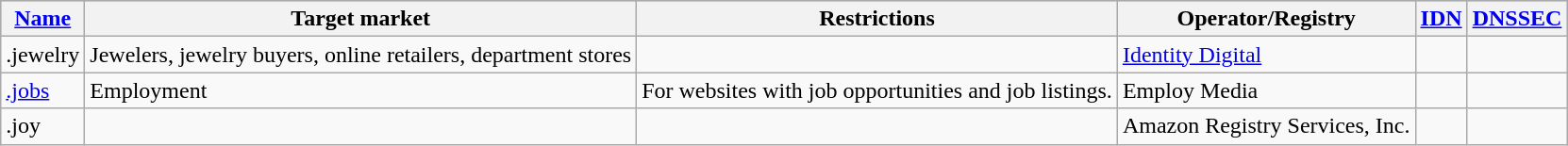<table class="wikitable sortable">
<tr style="background:#a0d0ff;">
<th><a href='#'>Name</a></th>
<th>Target market</th>
<th class="unsortable">Restrictions</th>
<th>Operator/Registry</th>
<th><a href='#'>IDN</a></th>
<th><a href='#'>DNSSEC</a></th>
</tr>
<tr valign="top">
<td>.jewelry</td>
<td>Jewelers, jewelry buyers, online retailers, department stores</td>
<td></td>
<td><a href='#'>Identity Digital</a></td>
<td></td>
<td></td>
</tr>
<tr valign="top">
<td><a href='#'>.jobs</a></td>
<td>Employment</td>
<td>For websites with job opportunities and job listings.</td>
<td>Employ Media</td>
<td></td>
<td></td>
</tr>
<tr valign=top>
<td>.joy</td>
<td></td>
<td></td>
<td>Amazon Registry Services, Inc.</td>
<td></td>
<td></td>
</tr>
</table>
